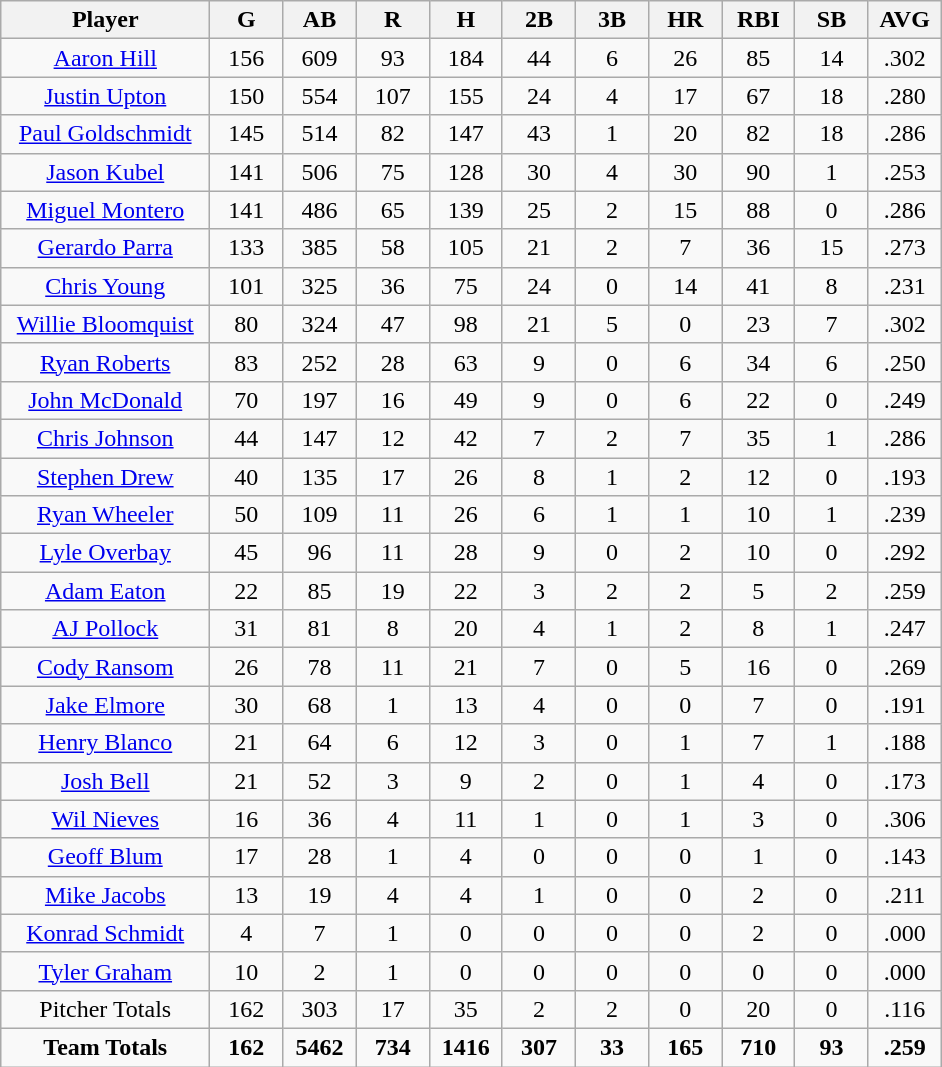<table class="wikitable sortable" style="text-align:center; border:1; cellpadding:2; cellspacing:0;">
<tr>
<th bgcolor="#DDDDFF" width="20%">Player</th>
<th bgcolor="#DDDDFF" width="7%">G</th>
<th bgcolor="#DDDDFF" width="7%">AB</th>
<th bgcolor="#DDDDFF" width="7%">R</th>
<th bgcolor="#DDDDFF" width="7%">H</th>
<th bgcolor="#DDDDFF" width="7%">2B</th>
<th bgcolor="#DDDDFF" width="7%">3B</th>
<th bgcolor="#DDDDFF" width="7%">HR</th>
<th bgcolor="#DDDDFF" width="7%">RBI</th>
<th bgcolor="#DDDDFF" width="7%">SB</th>
<th bgcolor="#DDDDFF" width="7%">AVG</th>
</tr>
<tr align=center>
<td><a href='#'>Aaron Hill</a></td>
<td>156</td>
<td>609</td>
<td>93</td>
<td>184</td>
<td>44</td>
<td>6</td>
<td>26</td>
<td>85</td>
<td>14</td>
<td>.302</td>
</tr>
<tr align=center>
<td><a href='#'>Justin Upton</a></td>
<td>150</td>
<td>554</td>
<td>107</td>
<td>155</td>
<td>24</td>
<td>4</td>
<td>17</td>
<td>67</td>
<td>18</td>
<td>.280</td>
</tr>
<tr align=center>
<td><a href='#'>Paul Goldschmidt</a></td>
<td>145</td>
<td>514</td>
<td>82</td>
<td>147</td>
<td>43</td>
<td>1</td>
<td>20</td>
<td>82</td>
<td>18</td>
<td>.286</td>
</tr>
<tr align=center>
<td><a href='#'>Jason Kubel</a></td>
<td>141</td>
<td>506</td>
<td>75</td>
<td>128</td>
<td>30</td>
<td>4</td>
<td>30</td>
<td>90</td>
<td>1</td>
<td>.253</td>
</tr>
<tr align=center>
<td><a href='#'>Miguel Montero</a></td>
<td>141</td>
<td>486</td>
<td>65</td>
<td>139</td>
<td>25</td>
<td>2</td>
<td>15</td>
<td>88</td>
<td>0</td>
<td>.286</td>
</tr>
<tr align=center>
<td><a href='#'>Gerardo Parra</a></td>
<td>133</td>
<td>385</td>
<td>58</td>
<td>105</td>
<td>21</td>
<td>2</td>
<td>7</td>
<td>36</td>
<td>15</td>
<td>.273</td>
</tr>
<tr align=center>
<td><a href='#'>Chris Young</a></td>
<td>101</td>
<td>325</td>
<td>36</td>
<td>75</td>
<td>24</td>
<td>0</td>
<td>14</td>
<td>41</td>
<td>8</td>
<td>.231</td>
</tr>
<tr align=center>
<td><a href='#'>Willie Bloomquist</a></td>
<td>80</td>
<td>324</td>
<td>47</td>
<td>98</td>
<td>21</td>
<td>5</td>
<td>0</td>
<td>23</td>
<td>7</td>
<td>.302</td>
</tr>
<tr align=center>
<td><a href='#'>Ryan Roberts</a></td>
<td>83</td>
<td>252</td>
<td>28</td>
<td>63</td>
<td>9</td>
<td>0</td>
<td>6</td>
<td>34</td>
<td>6</td>
<td>.250</td>
</tr>
<tr align=center>
<td><a href='#'>John McDonald</a></td>
<td>70</td>
<td>197</td>
<td>16</td>
<td>49</td>
<td>9</td>
<td>0</td>
<td>6</td>
<td>22</td>
<td>0</td>
<td>.249</td>
</tr>
<tr align=center>
<td><a href='#'>Chris Johnson</a></td>
<td>44</td>
<td>147</td>
<td>12</td>
<td>42</td>
<td>7</td>
<td>2</td>
<td>7</td>
<td>35</td>
<td>1</td>
<td>.286</td>
</tr>
<tr align=center>
<td><a href='#'>Stephen Drew</a></td>
<td>40</td>
<td>135</td>
<td>17</td>
<td>26</td>
<td>8</td>
<td>1</td>
<td>2</td>
<td>12</td>
<td>0</td>
<td>.193</td>
</tr>
<tr align=center>
<td><a href='#'>Ryan Wheeler</a></td>
<td>50</td>
<td>109</td>
<td>11</td>
<td>26</td>
<td>6</td>
<td>1</td>
<td>1</td>
<td>10</td>
<td>1</td>
<td>.239</td>
</tr>
<tr align=center>
<td><a href='#'>Lyle Overbay</a></td>
<td>45</td>
<td>96</td>
<td>11</td>
<td>28</td>
<td>9</td>
<td>0</td>
<td>2</td>
<td>10</td>
<td>0</td>
<td>.292</td>
</tr>
<tr align=center>
<td><a href='#'>Adam Eaton</a></td>
<td>22</td>
<td>85</td>
<td>19</td>
<td>22</td>
<td>3</td>
<td>2</td>
<td>2</td>
<td>5</td>
<td>2</td>
<td>.259</td>
</tr>
<tr align=center>
<td><a href='#'>AJ Pollock</a></td>
<td>31</td>
<td>81</td>
<td>8</td>
<td>20</td>
<td>4</td>
<td>1</td>
<td>2</td>
<td>8</td>
<td>1</td>
<td>.247</td>
</tr>
<tr align=center>
<td><a href='#'>Cody Ransom</a></td>
<td>26</td>
<td>78</td>
<td>11</td>
<td>21</td>
<td>7</td>
<td>0</td>
<td>5</td>
<td>16</td>
<td>0</td>
<td>.269</td>
</tr>
<tr align=center>
<td><a href='#'>Jake Elmore</a></td>
<td>30</td>
<td>68</td>
<td>1</td>
<td>13</td>
<td>4</td>
<td>0</td>
<td>0</td>
<td>7</td>
<td>0</td>
<td>.191</td>
</tr>
<tr align=center>
<td><a href='#'>Henry Blanco</a></td>
<td>21</td>
<td>64</td>
<td>6</td>
<td>12</td>
<td>3</td>
<td>0</td>
<td>1</td>
<td>7</td>
<td>1</td>
<td>.188</td>
</tr>
<tr align=center>
<td><a href='#'>Josh Bell</a></td>
<td>21</td>
<td>52</td>
<td>3</td>
<td>9</td>
<td>2</td>
<td>0</td>
<td>1</td>
<td>4</td>
<td>0</td>
<td>.173</td>
</tr>
<tr align=center>
<td><a href='#'>Wil Nieves</a></td>
<td>16</td>
<td>36</td>
<td>4</td>
<td>11</td>
<td>1</td>
<td>0</td>
<td>1</td>
<td>3</td>
<td>0</td>
<td>.306</td>
</tr>
<tr align=center>
<td><a href='#'>Geoff Blum</a></td>
<td>17</td>
<td>28</td>
<td>1</td>
<td>4</td>
<td>0</td>
<td>0</td>
<td>0</td>
<td>1</td>
<td>0</td>
<td>.143</td>
</tr>
<tr align=center>
<td><a href='#'>Mike Jacobs</a></td>
<td>13</td>
<td>19</td>
<td>4</td>
<td>4</td>
<td>1</td>
<td>0</td>
<td>0</td>
<td>2</td>
<td>0</td>
<td>.211</td>
</tr>
<tr align=center>
<td><a href='#'>Konrad Schmidt</a></td>
<td>4</td>
<td>7</td>
<td>1</td>
<td>0</td>
<td>0</td>
<td>0</td>
<td>0</td>
<td>2</td>
<td>0</td>
<td>.000</td>
</tr>
<tr align=center>
<td><a href='#'>Tyler Graham</a></td>
<td>10</td>
<td>2</td>
<td>1</td>
<td>0</td>
<td>0</td>
<td>0</td>
<td>0</td>
<td>0</td>
<td>0</td>
<td>.000</td>
</tr>
<tr align=center>
<td>Pitcher Totals</td>
<td>162</td>
<td>303</td>
<td>17</td>
<td>35</td>
<td>2</td>
<td>2</td>
<td>0</td>
<td>20</td>
<td>0</td>
<td>.116</td>
</tr>
<tr align=center>
<td><strong>Team Totals</strong></td>
<td><strong>162</strong></td>
<td><strong>5462</strong></td>
<td><strong>734</strong></td>
<td><strong>1416</strong></td>
<td><strong>307</strong></td>
<td><strong>33</strong></td>
<td><strong>165</strong></td>
<td><strong>710</strong></td>
<td><strong>93</strong></td>
<td><strong>.259</strong></td>
</tr>
</table>
